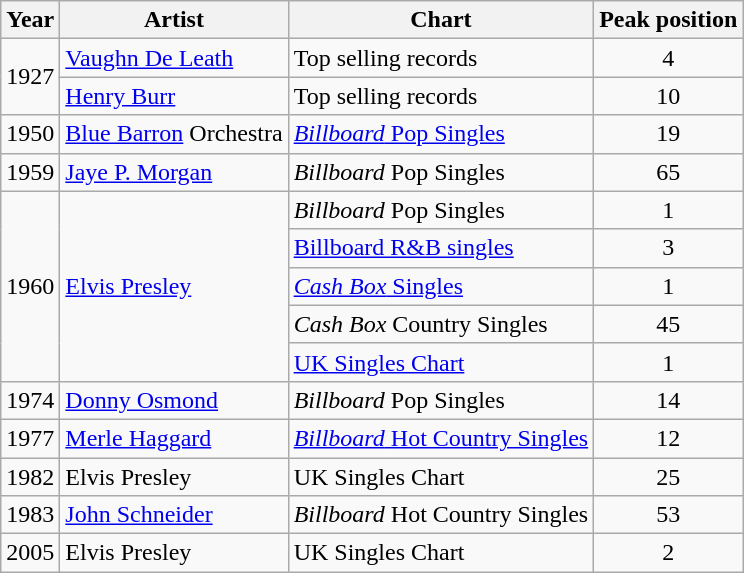<table class="wikitable">
<tr>
<th>Year</th>
<th>Artist</th>
<th>Chart</th>
<th>Peak position</th>
</tr>
<tr>
<td rowspan=2>1927</td>
<td><a href='#'>Vaughn De Leath</a></td>
<td>Top selling records</td>
<td style="text-align:center;">4</td>
</tr>
<tr>
<td><a href='#'>Henry Burr</a></td>
<td>Top selling records</td>
<td style="text-align:center;">10</td>
</tr>
<tr>
<td>1950</td>
<td><a href='#'>Blue Barron</a> Orchestra</td>
<td><a href='#'><em>Billboard</em> Pop Singles</a></td>
<td style="text-align:center;">19</td>
</tr>
<tr>
<td>1959</td>
<td><a href='#'>Jaye P. Morgan</a></td>
<td><em>Billboard</em> Pop Singles</td>
<td style="text-align:center;">65</td>
</tr>
<tr>
<td rowspan=5>1960</td>
<td rowspan=5><a href='#'>Elvis Presley</a></td>
<td><em>Billboard</em> Pop Singles</td>
<td style="text-align:center;">1</td>
</tr>
<tr>
<td><a href='#'>Billboard R&B singles</a></td>
<td style="text-align:center;">3</td>
</tr>
<tr>
<td><a href='#'><em>Cash Box</em> Singles</a></td>
<td style="text-align:center;">1</td>
</tr>
<tr>
<td><em>Cash Box</em> Country Singles</td>
<td style="text-align:center;">45</td>
</tr>
<tr>
<td><a href='#'>UK Singles Chart</a></td>
<td style="text-align:center;">1</td>
</tr>
<tr>
<td>1974</td>
<td><a href='#'>Donny Osmond</a></td>
<td><em>Billboard</em> Pop Singles</td>
<td style="text-align:center;">14</td>
</tr>
<tr>
<td>1977</td>
<td><a href='#'>Merle Haggard</a></td>
<td><a href='#'><em>Billboard</em> Hot Country Singles</a></td>
<td style="text-align:center;">12</td>
</tr>
<tr>
<td>1982</td>
<td>Elvis Presley</td>
<td>UK Singles Chart</td>
<td style="text-align:center;">25</td>
</tr>
<tr>
<td>1983</td>
<td><a href='#'>John Schneider</a></td>
<td><em>Billboard</em> Hot Country Singles</td>
<td style="text-align:center;">53</td>
</tr>
<tr>
<td>2005</td>
<td>Elvis Presley</td>
<td>UK Singles Chart</td>
<td style="text-align:center;">2</td>
</tr>
</table>
